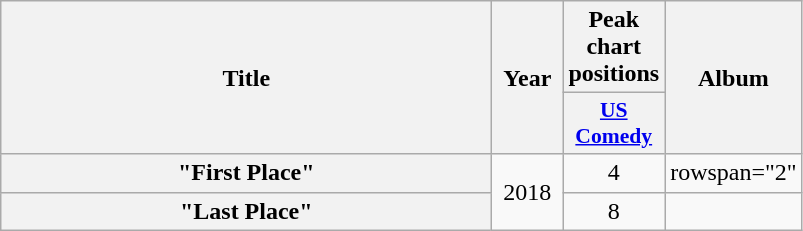<table class="wikitable plainrowheaders" style="text-align:center;">
<tr>
<th rowspan="2" scope="col" style="width:20em;">Title</th>
<th rowspan="2" scope="col" style="width:2.5em;">Year</th>
<th scope="col">Peak chart positions</th>
<th rowspan="2" scope="col">Album</th>
</tr>
<tr>
<th scope="col" style="width:2.5em;font-size:90%;"><a href='#'>US<br>Comedy</a><br></th>
</tr>
<tr>
<th scope="row">"First Place"</th>
<td rowspan="2">2018</td>
<td>4</td>
<td>rowspan="2" </td>
</tr>
<tr>
<th scope="row">"Last Place"<br></th>
<td>8</td>
</tr>
</table>
